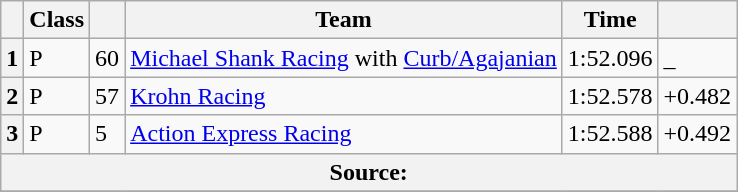<table class="wikitable">
<tr>
<th scope="col"></th>
<th scope="col">Class</th>
<th scope="col"></th>
<th scope="col">Team</th>
<th scope="col">Time</th>
<th scope="col"></th>
</tr>
<tr>
<th scope="row">1</th>
<td>P</td>
<td>60</td>
<td><a href='#'>Michael Shank Racing</a> with <a href='#'>Curb/Agajanian</a></td>
<td>1:52.096</td>
<td>_</td>
</tr>
<tr>
<th scope="row">2</th>
<td>P</td>
<td>57</td>
<td><a href='#'>Krohn Racing</a></td>
<td>1:52.578</td>
<td>+0.482</td>
</tr>
<tr>
<th scope="row">3</th>
<td>P</td>
<td>5</td>
<td><a href='#'>Action Express Racing</a></td>
<td>1:52.588</td>
<td>+0.492</td>
</tr>
<tr>
<th colspan="6">Source:</th>
</tr>
<tr>
</tr>
</table>
